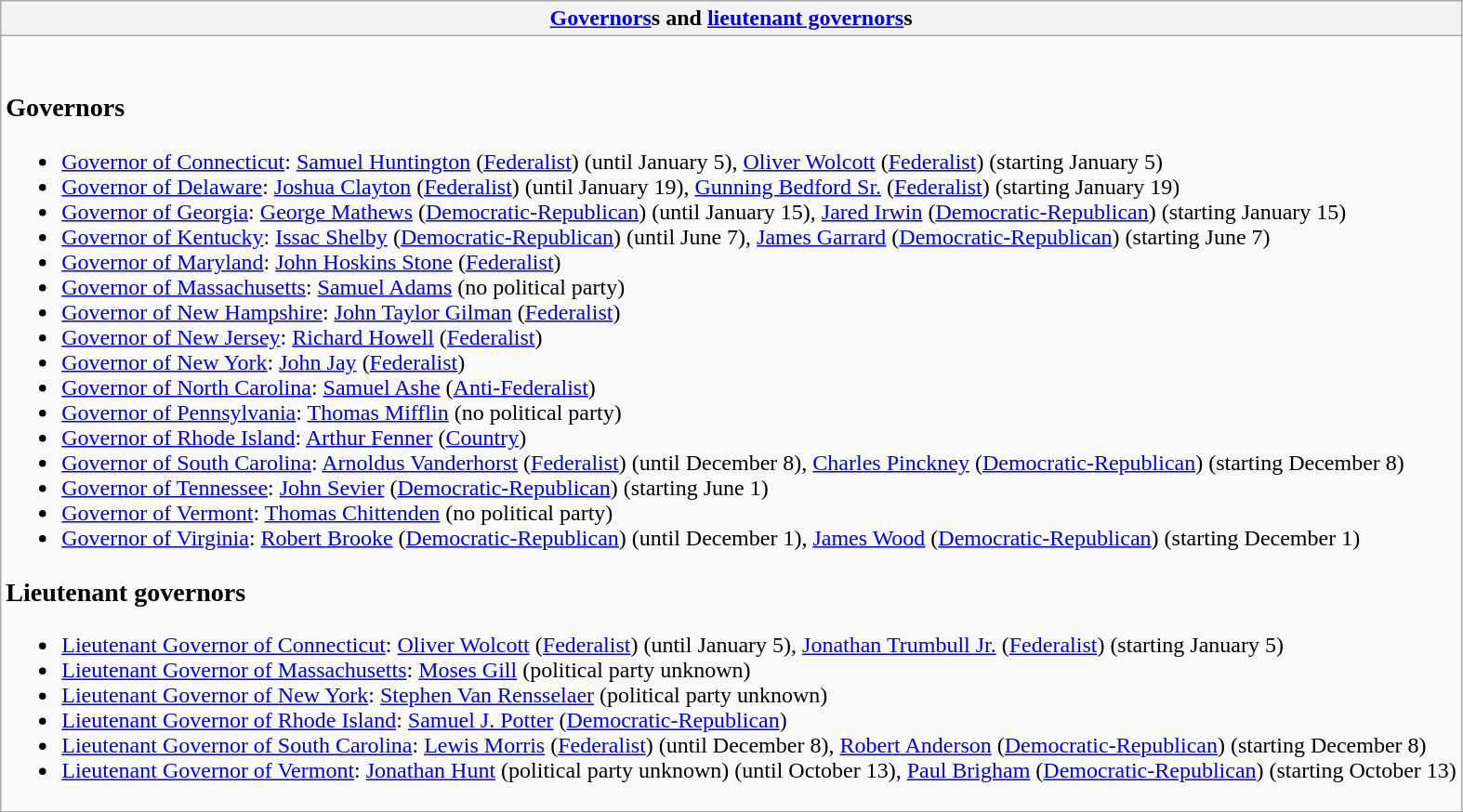<table class="wikitable collapsible collapsed">
<tr>
<th><a href='#'>Governors</a>s and <a href='#'>lieutenant governors</a>s</th>
</tr>
<tr>
<td><br><h3>Governors</h3><ul><li><a href='#'>Governor of Connecticut</a>: <a href='#'>Samuel Huntington</a> (<a href='#'>Federalist</a>) (until January 5), <a href='#'>Oliver Wolcott</a> (<a href='#'>Federalist</a>) (starting January 5)</li><li><a href='#'>Governor of Delaware</a>: <a href='#'>Joshua Clayton</a> (<a href='#'>Federalist</a>) (until January 19), <a href='#'>Gunning Bedford Sr.</a> (<a href='#'>Federalist</a>) (starting January 19)</li><li><a href='#'>Governor of Georgia</a>: <a href='#'>George Mathews</a> (<a href='#'>Democratic-Republican</a>) (until January 15), <a href='#'>Jared Irwin</a> (<a href='#'>Democratic-Republican</a>) (starting January 15)</li><li><a href='#'>Governor of Kentucky</a>: <a href='#'>Issac Shelby</a> (<a href='#'>Democratic-Republican</a>) (until June 7), <a href='#'>James Garrard</a> (<a href='#'>Democratic-Republican</a>) (starting June 7)</li><li><a href='#'>Governor of Maryland</a>: <a href='#'>John Hoskins Stone</a> (<a href='#'>Federalist</a>)</li><li><a href='#'>Governor of Massachusetts</a>: <a href='#'>Samuel Adams</a> (no political party)</li><li><a href='#'>Governor of New Hampshire</a>: <a href='#'>John Taylor Gilman</a> (<a href='#'>Federalist</a>)</li><li><a href='#'>Governor of New Jersey</a>: <a href='#'>Richard Howell</a> (<a href='#'>Federalist</a>)</li><li><a href='#'>Governor of New York</a>: <a href='#'>John Jay</a> (<a href='#'>Federalist</a>)</li><li><a href='#'>Governor of North Carolina</a>: <a href='#'>Samuel Ashe</a> (<a href='#'>Anti-Federalist</a>)</li><li><a href='#'>Governor of Pennsylvania</a>: <a href='#'>Thomas Mifflin</a> (no political party)</li><li><a href='#'>Governor of Rhode Island</a>: <a href='#'>Arthur Fenner</a> (<a href='#'>Country</a>)</li><li><a href='#'>Governor of South Carolina</a>: <a href='#'>Arnoldus Vanderhorst</a> (<a href='#'>Federalist</a>) (until December 8), <a href='#'>Charles Pinckney</a> (<a href='#'>Democratic-Republican</a>) (starting December 8)</li><li><a href='#'>Governor of Tennessee</a>: <a href='#'>John Sevier</a> (<a href='#'>Democratic-Republican</a>) (starting June 1)</li><li><a href='#'>Governor of Vermont</a>: <a href='#'>Thomas Chittenden</a> (no political party)</li><li><a href='#'>Governor of Virginia</a>: <a href='#'>Robert Brooke</a> (<a href='#'>Democratic-Republican</a>) (until December 1), <a href='#'>James Wood</a> (<a href='#'>Democratic-Republican</a>) (starting December 1)</li></ul><h3>Lieutenant governors</h3><ul><li><a href='#'>Lieutenant Governor of Connecticut</a>: <a href='#'>Oliver Wolcott</a> (<a href='#'>Federalist</a>) (until January 5), <a href='#'>Jonathan Trumbull Jr.</a> (<a href='#'>Federalist</a>) (starting January 5)</li><li><a href='#'>Lieutenant Governor of Massachusetts</a>: <a href='#'>Moses Gill</a> (political party unknown)</li><li><a href='#'>Lieutenant Governor of New York</a>: <a href='#'>Stephen Van Rensselaer</a> (political party unknown)</li><li><a href='#'>Lieutenant Governor of Rhode Island</a>: <a href='#'>Samuel J. Potter</a> (<a href='#'>Democratic-Republican</a>)</li><li><a href='#'>Lieutenant Governor of South Carolina</a>: <a href='#'>Lewis Morris</a> (<a href='#'>Federalist</a>) (until December 8), <a href='#'>Robert Anderson</a> (<a href='#'>Democratic-Republican</a>) (starting December 8)</li><li><a href='#'>Lieutenant Governor of Vermont</a>: <a href='#'>Jonathan Hunt</a> (political party unknown) (until October 13), <a href='#'>Paul Brigham</a> (<a href='#'>Democratic-Republican</a>) (starting October 13)</li></ul></td>
</tr>
</table>
